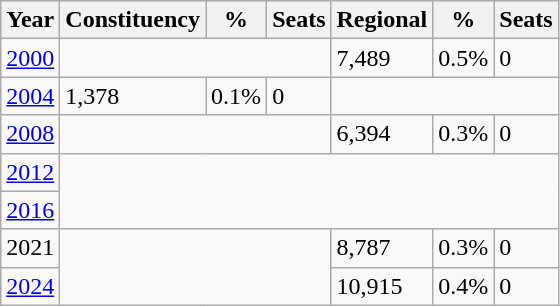<table class="wikitable">
<tr>
<th>Year</th>
<th>Constituency</th>
<th>%</th>
<th>Seats</th>
<th>Regional</th>
<th>%</th>
<th>Seats</th>
</tr>
<tr>
<td><a href='#'>2000</a></td>
<td colspan="3"></td>
<td>7,489</td>
<td>0.5%</td>
<td>0</td>
</tr>
<tr>
<td><a href='#'>2004</a></td>
<td>1,378</td>
<td>0.1%</td>
<td>0</td>
<td colspan="3"></td>
</tr>
<tr>
<td><a href='#'>2008</a></td>
<td colspan="3"></td>
<td>6,394</td>
<td>0.3%</td>
<td>0</td>
</tr>
<tr>
<td><a href='#'>2012</a></td>
<td colspan="6" rowspan="2"></td>
</tr>
<tr>
<td><a href='#'>2016</a></td>
</tr>
<tr>
<td>2021</td>
<td colspan="3" rowspan="2"></td>
<td>8,787</td>
<td>0.3%</td>
<td>0</td>
</tr>
<tr>
<td><a href='#'>2024</a></td>
<td>10,915</td>
<td>0.4%</td>
<td>0</td>
</tr>
</table>
